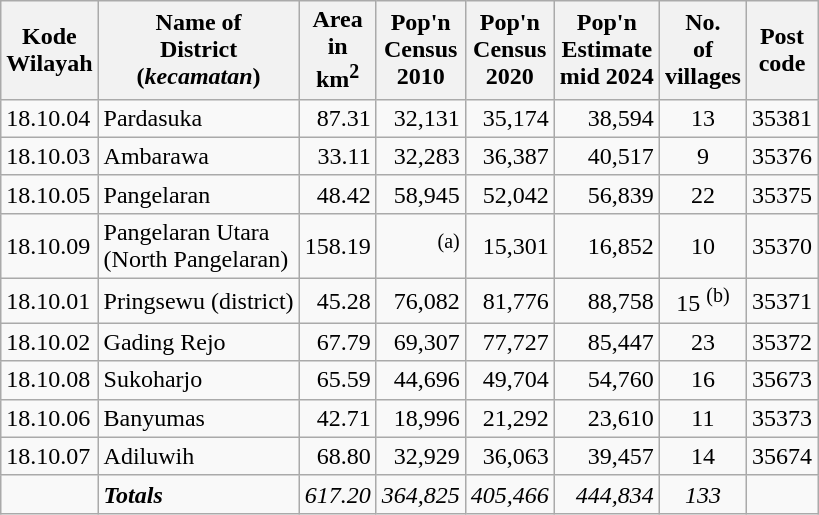<table class="sortable wikitable">
<tr>
<th>Kode <br>Wilayah</th>
<th>Name of<br>District<br>(<em>kecamatan</em>)</th>
<th>Area <br> in<br>km<sup>2</sup></th>
<th>Pop'n<br>Census<br>2010</th>
<th>Pop'n<br>Census<br>2020</th>
<th>Pop'n<br>Estimate<br>mid 2024</th>
<th>No.<br> of<br>villages</th>
<th>Post<br>code</th>
</tr>
<tr>
<td>18.10.04</td>
<td>Pardasuka</td>
<td align="right">87.31</td>
<td align="right">32,131</td>
<td align="right">35,174</td>
<td align="right">38,594</td>
<td align="center">13</td>
<td>35381</td>
</tr>
<tr>
<td>18.10.03</td>
<td>Ambarawa</td>
<td align="right">33.11</td>
<td align="right">32,283</td>
<td align="right">36,387</td>
<td align="right">40,517</td>
<td align="center">9</td>
<td>35376</td>
</tr>
<tr>
<td>18.10.05</td>
<td>Pangelaran</td>
<td align="right">48.42</td>
<td align="right">58,945</td>
<td align="right">52,042</td>
<td align="right">56,839</td>
<td align="center">22</td>
<td>35375</td>
</tr>
<tr>
<td>18.10.09</td>
<td>Pangelaran Utara<br>(North Pangelaran)</td>
<td align="right">158.19</td>
<td align="right"><sup>(a)</sup></td>
<td align="right">15,301</td>
<td align="right">16,852</td>
<td align="center">10</td>
<td>35370</td>
</tr>
<tr>
<td>18.10.01</td>
<td>Pringsewu (district)</td>
<td align="right">45.28</td>
<td align="right">76,082</td>
<td align="right">81,776</td>
<td align="right">88,758</td>
<td align="center">15 <sup>(b)</sup></td>
<td>35371</td>
</tr>
<tr>
<td>18.10.02</td>
<td>Gading Rejo</td>
<td align="right">67.79</td>
<td align="right">69,307</td>
<td align="right">77,727</td>
<td align="right">85,447</td>
<td align="center">23</td>
<td>35372</td>
</tr>
<tr>
<td>18.10.08</td>
<td>Sukoharjo</td>
<td align="right">65.59</td>
<td align="right">44,696</td>
<td align="right">49,704</td>
<td align="right">54,760</td>
<td align="center">16</td>
<td>35673</td>
</tr>
<tr>
<td>18.10.06</td>
<td>Banyumas</td>
<td align="right">42.71</td>
<td align="right">18,996</td>
<td align="right">21,292</td>
<td align="right">23,610</td>
<td align="center">11</td>
<td>35373</td>
</tr>
<tr>
<td>18.10.07</td>
<td>Adiluwih</td>
<td align="right">68.80</td>
<td align="right">32,929</td>
<td align="right">36,063</td>
<td align="right">39,457</td>
<td align="center">14</td>
<td>35674</td>
</tr>
<tr>
<td></td>
<td><strong><em>Totals</em></strong></td>
<td align="right"><em>617.20</em></td>
<td align="right"><em>364,825</em></td>
<td align="right"><em>405,466</em></td>
<td align="right"><em>444,834</em></td>
<td align="center"><em>133</em></td>
<td></td>
</tr>
</table>
